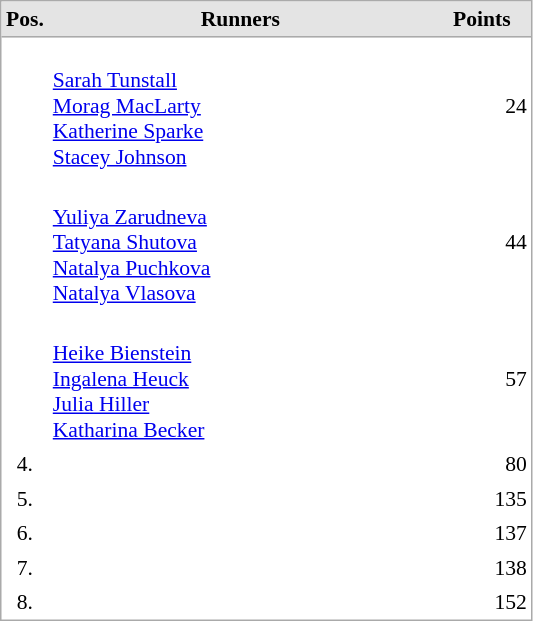<table cellspacing="0" cellpadding="3" style="border:1px solid #AAAAAA;font-size:90%">
<tr bgcolor="#E4E4E4">
<th style="border-bottom:1px solid #AAAAAA" width=10>Pos.</th>
<th style="border-bottom:1px solid #AAAAAA" width=250>Runners</th>
<th style="border-bottom:1px solid #AAAAAA" width=60>Points</th>
</tr>
<tr align="center">
<td align="center" valign="top"></td>
<td align="left"><br> <a href='#'>Sarah Tunstall</a><br> <a href='#'>Morag MacLarty</a><br> <a href='#'>Katherine Sparke</a><br> <a href='#'>Stacey Johnson</a></td>
<td align="right">24</td>
</tr>
<tr align="center">
<td align="center" valign="top"></td>
<td align="left"><br> <a href='#'>Yuliya Zarudneva</a><br> <a href='#'>Tatyana Shutova</a><br> <a href='#'>Natalya Puchkova</a><br> <a href='#'>Natalya Vlasova</a></td>
<td align="right">44</td>
</tr>
<tr align="center">
<td align="center" valign="top"></td>
<td align="left"><br> <a href='#'>Heike Bienstein</a><br> <a href='#'>Ingalena Heuck</a><br> <a href='#'>Julia Hiller</a><br> <a href='#'>Katharina Becker</a></td>
<td align="right">57</td>
</tr>
<tr align="center">
<td align="center" valign="top">4.</td>
<td align="left"></td>
<td align="right">80</td>
</tr>
<tr align="center">
<td align="center" valign="top">5.</td>
<td align="left"></td>
<td align="right">135</td>
</tr>
<tr align="center">
<td align="center" valign="top">6.</td>
<td align="left"></td>
<td align="right">137</td>
</tr>
<tr align="center">
<td align="center" valign="top">7.</td>
<td align="left"></td>
<td align="right">138</td>
</tr>
<tr align="center">
<td align="center" valign="top">8.</td>
<td align="left"></td>
<td align="right">152</td>
</tr>
</table>
